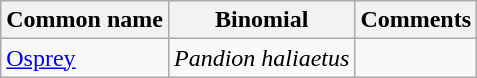<table class="wikitable">
<tr>
<th>Common name</th>
<th>Binomial</th>
<th>Comments</th>
</tr>
<tr>
<td><a href='#'>Osprey</a></td>
<td><em>Pandion haliaetus</em></td>
<td></td>
</tr>
</table>
